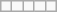<table class="wikitable">
<tr>
<td></td>
<td></td>
<td></td>
<td></td>
<td></td>
</tr>
</table>
